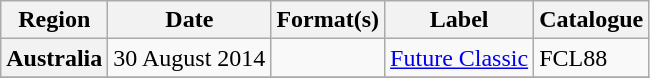<table class="wikitable plainrowheaders">
<tr>
<th scope="col">Region</th>
<th scope="col">Date</th>
<th scope="col">Format(s)</th>
<th scope="col">Label</th>
<th scope="col">Catalogue</th>
</tr>
<tr>
<th scope="row">Australia</th>
<td>30 August 2014</td>
<td></td>
<td><a href='#'>Future Classic</a></td>
<td>FCL88</td>
</tr>
<tr>
</tr>
</table>
